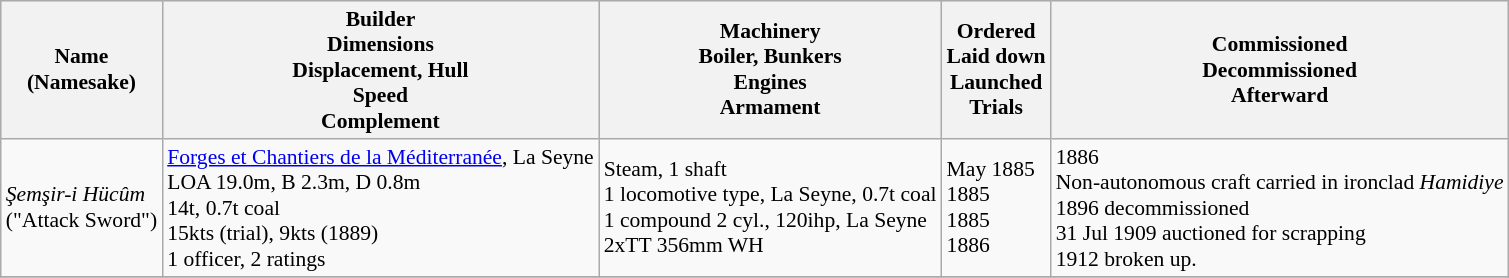<table class="wikitable" style="font-size:90%;">
<tr bgcolor="#e6e9ff">
<th>Name<br>(Namesake)</th>
<th>Builder<br>Dimensions<br>Displacement, Hull<br>Speed<br>Complement</th>
<th>Machinery<br>Boiler, Bunkers<br>Engines<br>Armament</th>
<th>Ordered<br>Laid down<br>Launched<br>Trials</th>
<th>Commissioned<br>Decommissioned<br>Afterward</th>
</tr>
<tr ---->
<td><em>Şemşir-i Hücûm</em><br>("Attack Sword")</td>
<td> <a href='#'>Forges et Chantiers de la Méditerranée</a>, La Seyne<br>LOA 19.0m, B 2.3m, D 0.8m<br>14t, 0.7t coal<br>15kts (trial), 9kts (1889)<br>1 officer, 2 ratings</td>
<td>Steam, 1 shaft<br>1 locomotive type, La Seyne, 0.7t coal<br>1 compound 2 cyl., 120ihp, La Seyne<br>2xTT 356mm WH</td>
<td>May 1885<br>1885<br>1885<br>1886</td>
<td>1886<br>Non-autonomous craft carried in ironclad <em>Hamidiye</em><br>1896 decommissioned<br>31 Jul 1909 auctioned for scrapping<br>1912 broken up.</td>
</tr>
<tr ---->
</tr>
</table>
